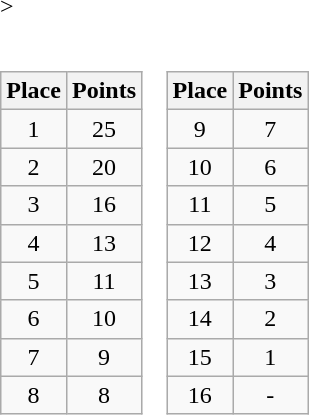<table border=0 cellpadding=0 cellspacing=0>>
<tr>
<td><br><table class="wikitable">
<tr align="center">
<th>Place</th>
<th>Points</th>
</tr>
<tr align="center">
<td>1</td>
<td>25</td>
</tr>
<tr align="center">
<td>2</td>
<td>20</td>
</tr>
<tr align="center">
<td>3</td>
<td>16</td>
</tr>
<tr align="center">
<td>4</td>
<td>13</td>
</tr>
<tr align="center">
<td>5</td>
<td>11</td>
</tr>
<tr align="center">
<td>6</td>
<td>10</td>
</tr>
<tr align="center">
<td>7</td>
<td>9</td>
</tr>
<tr align="center">
<td>8</td>
<td>8</td>
</tr>
</table>
</td>
<td><br><table class="wikitable">
<tr align="center">
<th>Place</th>
<th>Points</th>
</tr>
<tr align="center">
<td>9</td>
<td>7</td>
</tr>
<tr align="center">
<td>10</td>
<td>6</td>
</tr>
<tr align="center">
<td>11</td>
<td>5</td>
</tr>
<tr align="center">
<td>12</td>
<td>4</td>
</tr>
<tr align="center">
<td>13</td>
<td>3</td>
</tr>
<tr align="center">
<td>14</td>
<td>2</td>
</tr>
<tr align="center">
<td>15</td>
<td>1</td>
</tr>
<tr align="center">
<td>16</td>
<td>-</td>
</tr>
</table>
</td>
</tr>
</table>
